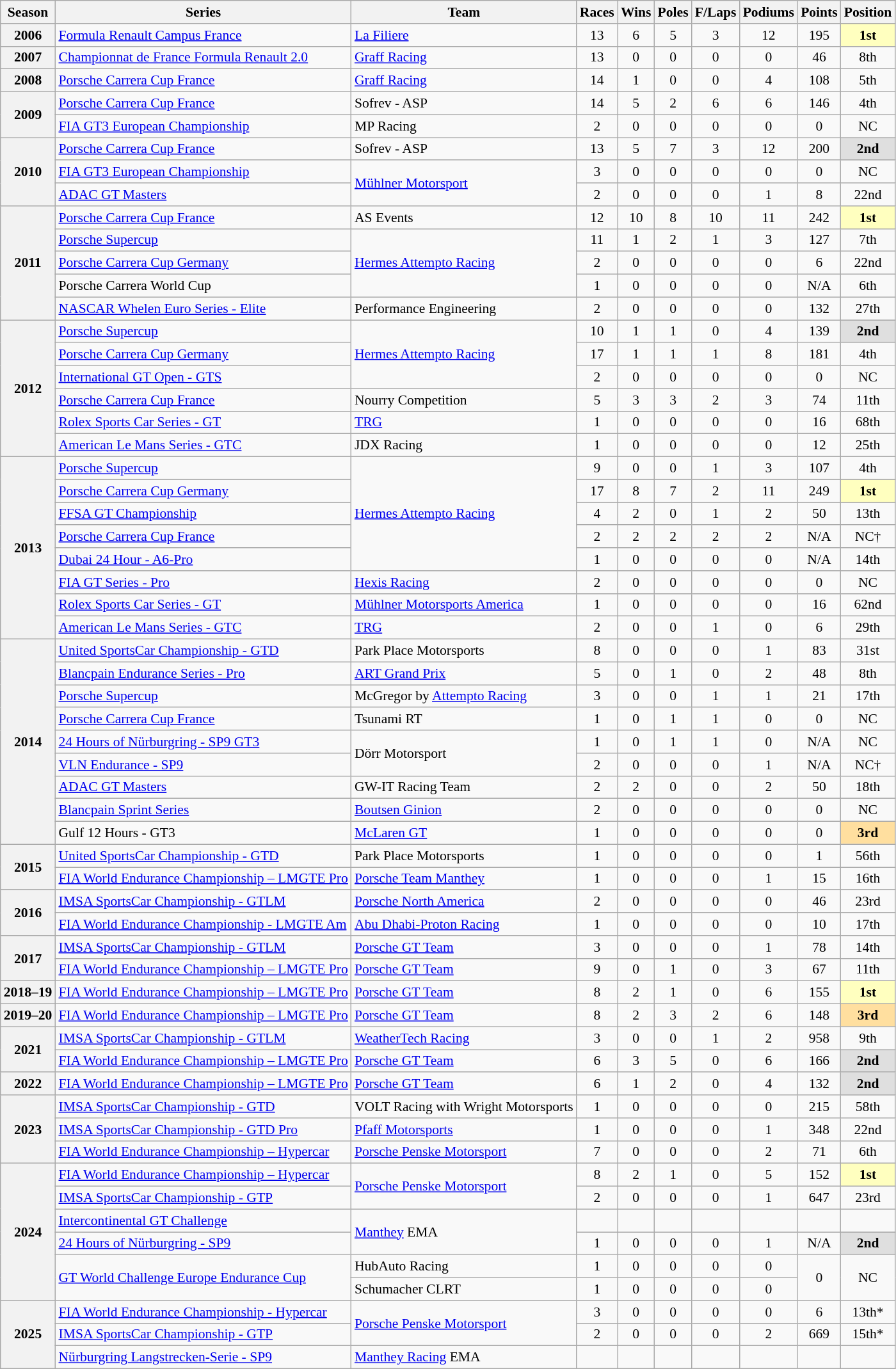<table class="wikitable" style="font-size: 90%; text-align:center">
<tr>
<th>Season</th>
<th>Series</th>
<th>Team</th>
<th>Races</th>
<th>Wins</th>
<th>Poles</th>
<th>F/Laps</th>
<th>Podiums</th>
<th>Points</th>
<th>Position</th>
</tr>
<tr>
<th>2006</th>
<td align=left><a href='#'>Formula Renault Campus France</a></td>
<td align=left><a href='#'>La Filiere</a></td>
<td>13</td>
<td>6</td>
<td>5</td>
<td>3</td>
<td>12</td>
<td>195</td>
<td style="background:#FFFFBF;"><strong>1st</strong></td>
</tr>
<tr>
<th>2007</th>
<td align=left><a href='#'>Championnat de France Formula Renault 2.0</a></td>
<td align=left><a href='#'>Graff Racing</a></td>
<td>13</td>
<td>0</td>
<td>0</td>
<td>0</td>
<td>0</td>
<td>46</td>
<td>8th</td>
</tr>
<tr>
<th>2008</th>
<td align=left><a href='#'>Porsche Carrera Cup France</a></td>
<td align=left><a href='#'>Graff Racing</a></td>
<td>14</td>
<td>1</td>
<td>0</td>
<td>0</td>
<td>4</td>
<td>108</td>
<td>5th</td>
</tr>
<tr>
<th rowspan=2>2009</th>
<td align=left><a href='#'>Porsche Carrera Cup France</a></td>
<td align=left>Sofrev - ASP</td>
<td>14</td>
<td>5</td>
<td>2</td>
<td>6</td>
<td>6</td>
<td>146</td>
<td>4th</td>
</tr>
<tr>
<td align=left><a href='#'>FIA GT3 European Championship</a></td>
<td align=left>MP Racing</td>
<td>2</td>
<td>0</td>
<td>0</td>
<td>0</td>
<td>0</td>
<td>0</td>
<td>NC</td>
</tr>
<tr>
<th rowspan=3>2010</th>
<td align=left><a href='#'>Porsche Carrera Cup France</a></td>
<td align=left>Sofrev - ASP</td>
<td>13</td>
<td>5</td>
<td>7</td>
<td>3</td>
<td>12</td>
<td>200</td>
<td style="background:#DFDFDF;"><strong>2nd</strong></td>
</tr>
<tr>
<td align=left><a href='#'>FIA GT3 European Championship</a></td>
<td align=left rowspan=2><a href='#'>Mühlner Motorsport</a></td>
<td>3</td>
<td>0</td>
<td>0</td>
<td>0</td>
<td>0</td>
<td>0</td>
<td>NC</td>
</tr>
<tr>
<td align=left><a href='#'>ADAC GT Masters</a></td>
<td>2</td>
<td>0</td>
<td>0</td>
<td>0</td>
<td>1</td>
<td>8</td>
<td>22nd</td>
</tr>
<tr>
<th rowspan=5>2011</th>
<td align=left><a href='#'>Porsche Carrera Cup France</a></td>
<td align=left>AS Events</td>
<td>12</td>
<td>10</td>
<td>8</td>
<td>10</td>
<td>11</td>
<td>242</td>
<td style="background:#FFFFBF;"><strong>1st</strong></td>
</tr>
<tr>
<td align=left><a href='#'>Porsche Supercup</a></td>
<td align=left rowspan=3><a href='#'>Hermes Attempto Racing</a></td>
<td>11</td>
<td>1</td>
<td>2</td>
<td>1</td>
<td>3</td>
<td>127</td>
<td>7th</td>
</tr>
<tr>
<td align=left><a href='#'>Porsche Carrera Cup Germany</a></td>
<td>2</td>
<td>0</td>
<td>0</td>
<td>0</td>
<td>0</td>
<td>6</td>
<td>22nd</td>
</tr>
<tr>
<td align=left>Porsche Carrera World Cup</td>
<td>1</td>
<td>0</td>
<td>0</td>
<td>0</td>
<td>0</td>
<td>N/A</td>
<td>6th</td>
</tr>
<tr>
<td align=left><a href='#'>NASCAR Whelen Euro Series - Elite</a></td>
<td align=left>Performance Engineering</td>
<td>2</td>
<td>0</td>
<td>0</td>
<td>0</td>
<td>0</td>
<td>132</td>
<td>27th</td>
</tr>
<tr>
<th rowspan=6>2012</th>
<td align=left><a href='#'>Porsche Supercup</a></td>
<td align=left rowspan=3><a href='#'>Hermes Attempto Racing</a></td>
<td>10</td>
<td>1</td>
<td>1</td>
<td>0</td>
<td>4</td>
<td>139</td>
<td style="background:#DFDFDF;"><strong>2nd</strong></td>
</tr>
<tr>
<td align=left><a href='#'>Porsche Carrera Cup Germany</a></td>
<td>17</td>
<td>1</td>
<td>1</td>
<td>1</td>
<td>8</td>
<td>181</td>
<td>4th</td>
</tr>
<tr>
<td align=left><a href='#'>International GT Open - GTS</a></td>
<td>2</td>
<td>0</td>
<td>0</td>
<td>0</td>
<td>0</td>
<td>0</td>
<td>NC</td>
</tr>
<tr>
<td align=left><a href='#'>Porsche Carrera Cup France</a></td>
<td align=left>Nourry Competition</td>
<td>5</td>
<td>3</td>
<td>3</td>
<td>2</td>
<td>3</td>
<td>74</td>
<td>11th</td>
</tr>
<tr>
<td align=left><a href='#'>Rolex Sports Car Series - GT</a></td>
<td align=left><a href='#'>TRG</a></td>
<td>1</td>
<td>0</td>
<td>0</td>
<td>0</td>
<td>0</td>
<td>16</td>
<td>68th</td>
</tr>
<tr>
<td align=left><a href='#'>American Le Mans Series - GTC</a></td>
<td align=left>JDX Racing</td>
<td>1</td>
<td>0</td>
<td>0</td>
<td>0</td>
<td>0</td>
<td>12</td>
<td>25th</td>
</tr>
<tr>
<th rowspan=8>2013</th>
<td align=left><a href='#'>Porsche Supercup</a></td>
<td align=left rowspan=5><a href='#'>Hermes Attempto Racing</a></td>
<td>9</td>
<td>0</td>
<td>0</td>
<td>1</td>
<td>3</td>
<td>107</td>
<td>4th</td>
</tr>
<tr>
<td align=left><a href='#'>Porsche Carrera Cup Germany</a></td>
<td>17</td>
<td>8</td>
<td>7</td>
<td>2</td>
<td>11</td>
<td>249</td>
<td style="background:#FFFFBF;"><strong>1st</strong></td>
</tr>
<tr>
<td align=left><a href='#'>FFSA GT Championship</a></td>
<td>4</td>
<td>2</td>
<td>0</td>
<td>1</td>
<td>2</td>
<td>50</td>
<td>13th</td>
</tr>
<tr>
<td align=left><a href='#'>Porsche Carrera Cup France</a></td>
<td>2</td>
<td>2</td>
<td>2</td>
<td>2</td>
<td>2</td>
<td>N/A</td>
<td>NC†</td>
</tr>
<tr>
<td align=left><a href='#'>Dubai 24 Hour - A6-Pro</a></td>
<td>1</td>
<td>0</td>
<td>0</td>
<td>0</td>
<td>0</td>
<td>N/A</td>
<td>14th</td>
</tr>
<tr>
<td align=left><a href='#'>FIA GT Series - Pro</a></td>
<td align=left><a href='#'>Hexis Racing</a></td>
<td>2</td>
<td>0</td>
<td>0</td>
<td>0</td>
<td>0</td>
<td>0</td>
<td>NC</td>
</tr>
<tr>
<td align=left><a href='#'>Rolex Sports Car Series - GT</a></td>
<td align=left><a href='#'>Mühlner Motorsports America</a></td>
<td>1</td>
<td>0</td>
<td>0</td>
<td>0</td>
<td>0</td>
<td>16</td>
<td>62nd</td>
</tr>
<tr>
<td align=left><a href='#'>American Le Mans Series - GTC</a></td>
<td align=left><a href='#'>TRG</a></td>
<td>2</td>
<td>0</td>
<td>0</td>
<td>1</td>
<td>0</td>
<td>6</td>
<td>29th</td>
</tr>
<tr>
<th rowspan=9>2014</th>
<td align=left><a href='#'>United SportsCar Championship - GTD</a></td>
<td align=left>Park Place Motorsports</td>
<td>8</td>
<td>0</td>
<td>0</td>
<td>0</td>
<td>1</td>
<td>83</td>
<td>31st</td>
</tr>
<tr>
<td align=left><a href='#'>Blancpain Endurance Series - Pro</a></td>
<td align=left><a href='#'>ART Grand Prix</a></td>
<td>5</td>
<td>0</td>
<td>1</td>
<td>0</td>
<td>2</td>
<td>48</td>
<td>8th</td>
</tr>
<tr>
<td align=left><a href='#'>Porsche Supercup</a></td>
<td align=left>McGregor by <a href='#'>Attempto Racing</a></td>
<td>3</td>
<td>0</td>
<td>0</td>
<td>1</td>
<td>1</td>
<td>21</td>
<td>17th</td>
</tr>
<tr>
<td align=left><a href='#'>Porsche Carrera Cup France</a></td>
<td align=left>Tsunami RT</td>
<td>1</td>
<td>0</td>
<td>1</td>
<td>1</td>
<td>0</td>
<td>0</td>
<td>NC</td>
</tr>
<tr>
<td align=left><a href='#'>24 Hours of Nürburgring - SP9 GT3</a></td>
<td align=left rowspan=2>Dörr Motorsport</td>
<td>1</td>
<td>0</td>
<td>1</td>
<td>1</td>
<td>0</td>
<td>N/A</td>
<td>NC</td>
</tr>
<tr>
<td align=left><a href='#'>VLN Endurance - SP9</a></td>
<td>2</td>
<td>0</td>
<td>0</td>
<td>0</td>
<td>1</td>
<td>N/A</td>
<td>NC†</td>
</tr>
<tr>
<td align=left><a href='#'>ADAC GT Masters</a></td>
<td align=left>GW-IT Racing Team</td>
<td>2</td>
<td>2</td>
<td>0</td>
<td>0</td>
<td>2</td>
<td>50</td>
<td>18th</td>
</tr>
<tr>
<td align=left><a href='#'>Blancpain Sprint Series</a></td>
<td align=left><a href='#'>Boutsen Ginion</a></td>
<td>2</td>
<td>0</td>
<td>0</td>
<td>0</td>
<td>0</td>
<td>0</td>
<td>NC</td>
</tr>
<tr>
<td align=left>Gulf 12 Hours - GT3</td>
<td align=left><a href='#'>McLaren GT</a></td>
<td>1</td>
<td>0</td>
<td>0</td>
<td>0</td>
<td>0</td>
<td>0</td>
<td style="background:#FFDF9F;"><strong>3rd</strong></td>
</tr>
<tr>
<th rowspan="2">2015</th>
<td align=left><a href='#'>United SportsCar Championship - GTD</a></td>
<td align=left>Park Place Motorsports</td>
<td>1</td>
<td>0</td>
<td>0</td>
<td>0</td>
<td>0</td>
<td>1</td>
<td>56th</td>
</tr>
<tr>
<td align=left><a href='#'>FIA World Endurance Championship – LMGTE Pro</a></td>
<td align=left><a href='#'>Porsche Team Manthey</a></td>
<td>1</td>
<td>0</td>
<td>0</td>
<td>0</td>
<td>1</td>
<td>15</td>
<td>16th</td>
</tr>
<tr>
<th rowspan="2">2016</th>
<td align=left><a href='#'>IMSA SportsCar Championship - GTLM</a></td>
<td align=left><a href='#'>Porsche North America</a></td>
<td>2</td>
<td>0</td>
<td>0</td>
<td>0</td>
<td>0</td>
<td>46</td>
<td>23rd</td>
</tr>
<tr>
<td align=left><a href='#'>FIA World Endurance Championship - LMGTE Am</a></td>
<td align=left><a href='#'>Abu Dhabi-Proton Racing</a></td>
<td>1</td>
<td>0</td>
<td>0</td>
<td>0</td>
<td>0</td>
<td>10</td>
<td>17th</td>
</tr>
<tr>
<th rowspan="2">2017</th>
<td align=left><a href='#'>IMSA SportsCar Championship - GTLM</a></td>
<td align=left><a href='#'>Porsche GT Team</a></td>
<td>3</td>
<td>0</td>
<td>0</td>
<td>0</td>
<td>1</td>
<td>78</td>
<td>14th</td>
</tr>
<tr>
<td align=left><a href='#'>FIA World Endurance Championship – LMGTE Pro</a></td>
<td align=left><a href='#'>Porsche GT Team</a></td>
<td>9</td>
<td>0</td>
<td>1</td>
<td>0</td>
<td>3</td>
<td>67</td>
<td>11th</td>
</tr>
<tr>
<th>2018–19</th>
<td align=left><a href='#'>FIA World Endurance Championship – LMGTE Pro</a></td>
<td align=left><a href='#'>Porsche GT Team</a></td>
<td>8</td>
<td>2</td>
<td>1</td>
<td>0</td>
<td>6</td>
<td>155</td>
<td style="background:#FFFFBF;"><strong>1st</strong></td>
</tr>
<tr>
<th>2019–20</th>
<td align=left><a href='#'>FIA World Endurance Championship – LMGTE Pro</a></td>
<td align=left><a href='#'>Porsche GT Team</a></td>
<td>8</td>
<td>2</td>
<td>3</td>
<td>2</td>
<td>6</td>
<td>148</td>
<td style="background:#FFDF9F;"><strong>3rd</strong></td>
</tr>
<tr>
<th rowspan="2">2021</th>
<td align=left><a href='#'>IMSA SportsCar Championship - GTLM</a></td>
<td align=left><a href='#'>WeatherTech Racing</a></td>
<td>3</td>
<td>0</td>
<td>0</td>
<td>1</td>
<td>2</td>
<td>958</td>
<td>9th</td>
</tr>
<tr>
<td align=left><a href='#'>FIA World Endurance Championship – LMGTE Pro</a></td>
<td align=left><a href='#'>Porsche GT Team</a></td>
<td>6</td>
<td>3</td>
<td>5</td>
<td>0</td>
<td>6</td>
<td>166</td>
<td style="background:#DFDFDF;"><strong>2nd</strong></td>
</tr>
<tr>
<th>2022</th>
<td align=left><a href='#'>FIA World Endurance Championship – LMGTE Pro</a></td>
<td align=left><a href='#'>Porsche GT Team</a></td>
<td>6</td>
<td>1</td>
<td>2</td>
<td>0</td>
<td>4</td>
<td>132</td>
<td style="background:#DFDFDF;"><strong>2nd</strong></td>
</tr>
<tr>
<th rowspan="3">2023</th>
<td align=left><a href='#'>IMSA SportsCar Championship - GTD</a></td>
<td align=left>VOLT Racing with Wright Motorsports</td>
<td>1</td>
<td>0</td>
<td>0</td>
<td>0</td>
<td>0</td>
<td>215</td>
<td>58th</td>
</tr>
<tr>
<td align=left><a href='#'>IMSA SportsCar Championship - GTD Pro</a></td>
<td align=left><a href='#'>Pfaff Motorsports</a></td>
<td>1</td>
<td>0</td>
<td>0</td>
<td>0</td>
<td>1</td>
<td>348</td>
<td>22nd</td>
</tr>
<tr>
<td align=left><a href='#'>FIA World Endurance Championship – Hypercar</a></td>
<td align=left><a href='#'>Porsche Penske Motorsport</a></td>
<td>7</td>
<td>0</td>
<td>0</td>
<td>0</td>
<td>2</td>
<td>71</td>
<td>6th</td>
</tr>
<tr>
<th rowspan="6">2024</th>
<td align=left><a href='#'>FIA World Endurance Championship – Hypercar</a></td>
<td rowspan="2" align=left><a href='#'>Porsche Penske Motorsport</a></td>
<td>8</td>
<td>2</td>
<td>1</td>
<td>0</td>
<td>5</td>
<td>152</td>
<td style="background:#FFFFBF;"><strong>1st</strong></td>
</tr>
<tr>
<td align=left><a href='#'>IMSA SportsCar Championship - GTP</a></td>
<td>2</td>
<td>0</td>
<td>0</td>
<td>0</td>
<td>1</td>
<td>647</td>
<td>23rd</td>
</tr>
<tr>
<td align=left><a href='#'>Intercontinental GT Challenge</a></td>
<td rowspan="2" align="left"><a href='#'>Manthey</a> EMA</td>
<td></td>
<td></td>
<td></td>
<td></td>
<td></td>
<td></td>
<td></td>
</tr>
<tr>
<td align=left><a href='#'>24 Hours of Nürburgring - SP9</a></td>
<td>1</td>
<td>0</td>
<td>0</td>
<td>0</td>
<td>1</td>
<td>N/A</td>
<td style="background:#DFDFDF;"><strong>2nd</strong></td>
</tr>
<tr>
<td rowspan="2" align="left"><a href='#'>GT World Challenge Europe Endurance Cup</a></td>
<td align=left>HubAuto Racing</td>
<td>1</td>
<td>0</td>
<td>0</td>
<td>0</td>
<td>0</td>
<td rowspan="2">0</td>
<td rowspan="2">NC</td>
</tr>
<tr>
<td align=left>Schumacher CLRT</td>
<td>1</td>
<td>0</td>
<td>0</td>
<td>0</td>
<td>0</td>
</tr>
<tr>
<th rowspan="3">2025</th>
<td align=left><a href='#'>FIA World Endurance Championship - Hypercar</a></td>
<td align=left rowspan=2><a href='#'>Porsche Penske Motorsport</a></td>
<td>3</td>
<td>0</td>
<td>0</td>
<td>0</td>
<td>0</td>
<td>6</td>
<td>13th*</td>
</tr>
<tr>
<td align=left><a href='#'>IMSA SportsCar Championship - GTP</a></td>
<td>2</td>
<td>0</td>
<td>0</td>
<td>0</td>
<td>2</td>
<td>669</td>
<td>15th*</td>
</tr>
<tr>
<td align="left"><a href='#'>Nürburgring Langstrecken-Serie - SP9</a></td>
<td align="left"><a href='#'>Manthey Racing</a> EMA</td>
<td></td>
<td></td>
<td></td>
<td></td>
<td></td>
<td></td>
<td></td>
</tr>
</table>
